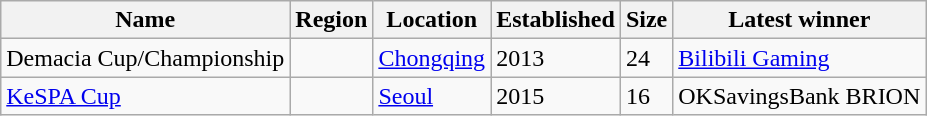<table class="wikitable plainrowheaders sortable">
<tr>
<th>Name</th>
<th>Region</th>
<th>Location</th>
<th>Established</th>
<th>Size</th>
<th>Latest winner</th>
</tr>
<tr>
<td scope="row">Demacia Cup/Championship</td>
<td></td>
<td><a href='#'>Chongqing</a></td>
<td>2013</td>
<td>24</td>
<td><a href='#'>Bilibili Gaming</a></td>
</tr>
<tr>
<td scope="row"><a href='#'>KeSPA Cup</a></td>
<td></td>
<td><a href='#'>Seoul</a></td>
<td>2015</td>
<td>16</td>
<td>OKSavingsBank BRION</td>
</tr>
</table>
